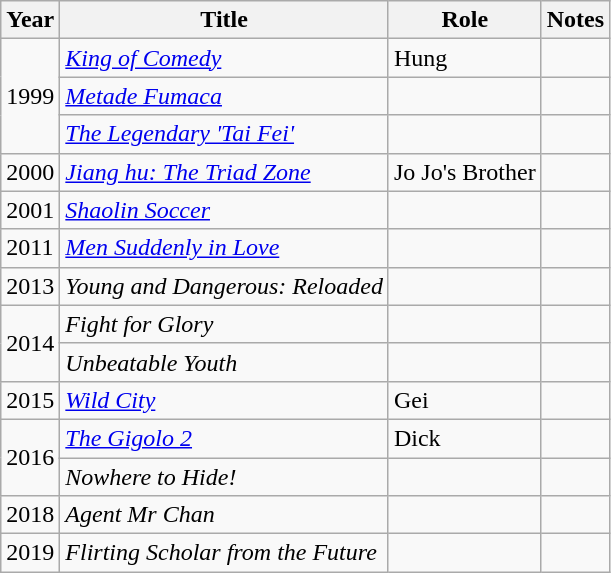<table class="wikitable sortable">
<tr>
<th>Year</th>
<th>Title</th>
<th>Role</th>
<th>Notes</th>
</tr>
<tr>
<td rowspan="3">1999</td>
<td><em><a href='#'>King of Comedy</a></em></td>
<td>Hung</td>
<td></td>
</tr>
<tr>
<td><em><a href='#'>Metade Fumaca</a></em></td>
<td></td>
<td></td>
</tr>
<tr>
<td><em><a href='#'>The Legendary 'Tai Fei'</a></em></td>
<td></td>
<td></td>
</tr>
<tr>
<td>2000</td>
<td><em><a href='#'>Jiang hu: The Triad Zone</a></em></td>
<td>Jo Jo's Brother</td>
<td></td>
</tr>
<tr>
<td>2001</td>
<td><em><a href='#'>Shaolin Soccer</a></em></td>
<td></td>
<td></td>
</tr>
<tr>
<td>2011</td>
<td><em><a href='#'>Men Suddenly in Love</a></em></td>
<td></td>
<td></td>
</tr>
<tr>
<td>2013</td>
<td><em>Young and Dangerous: Reloaded</em></td>
<td></td>
<td></td>
</tr>
<tr>
<td rowspan="2">2014</td>
<td><em>Fight for Glory</em></td>
<td></td>
<td></td>
</tr>
<tr>
<td><em>Unbeatable Youth</em></td>
<td></td>
<td></td>
</tr>
<tr>
<td>2015</td>
<td><em><a href='#'>Wild City</a></em></td>
<td>Gei</td>
<td></td>
</tr>
<tr>
<td rowspan="2">2016</td>
<td><em><a href='#'>The Gigolo 2</a></em></td>
<td>Dick</td>
<td></td>
</tr>
<tr>
<td><em>Nowhere to Hide!</em></td>
<td></td>
<td></td>
</tr>
<tr>
<td>2018</td>
<td><em>Agent Mr Chan</em></td>
<td></td>
<td></td>
</tr>
<tr>
<td>2019</td>
<td><em>Flirting Scholar from the Future</em></td>
<td></td>
<td></td>
</tr>
</table>
